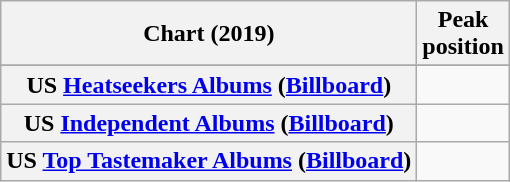<table class="wikitable plainrowheaders">
<tr>
<th>Chart (2019)</th>
<th>Peak<br>position</th>
</tr>
<tr>
</tr>
<tr>
</tr>
<tr>
<th scope="row">US <a href='#'>Heatseekers Albums</a> (<a href='#'>Billboard</a>)</th>
<td></td>
</tr>
<tr>
<th scope="row">US <a href='#'>Independent Albums</a> (<a href='#'>Billboard</a>)</th>
<td></td>
</tr>
<tr>
<th scope="row">US <a href='#'>Top Tastemaker Albums</a> (<a href='#'>Billboard</a>)</th>
<td></td>
</tr>
</table>
